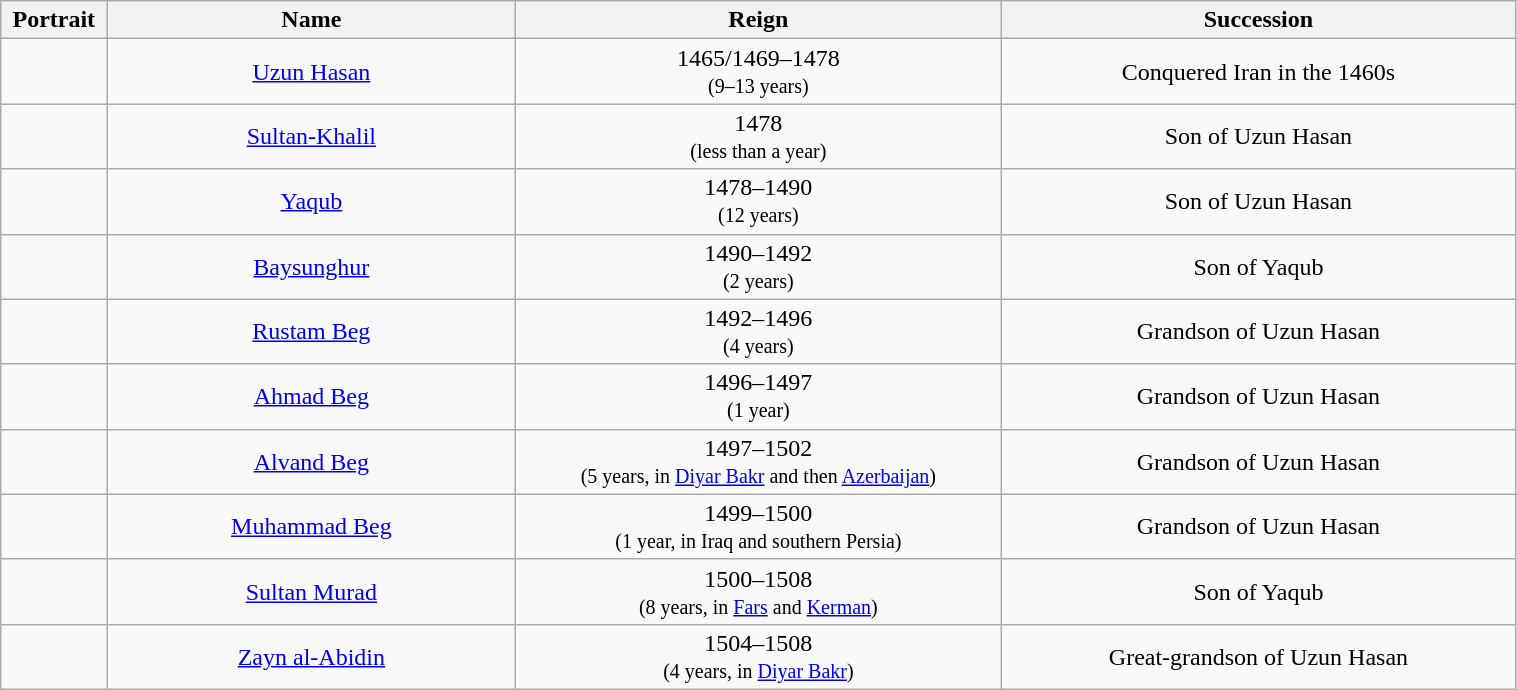<table class="wikitable" style="text-align:center; width:80%;">
<tr>
<th width="7%">Portrait</th>
<th width="27%">Name</th>
<th width="32%">Reign</th>
<th width="34%">Succession</th>
</tr>
<tr>
<td></td>
<td><a href='#'>Uzun Hasan</a></td>
<td>1465/1469–1478<br><small>(9–13 years)</small></td>
<td>Conquered Iran in the 1460s</td>
</tr>
<tr>
<td></td>
<td><a href='#'>Sultan-Khalil</a></td>
<td>1478<br><small>(less than a year)</small></td>
<td>Son of Uzun Hasan</td>
</tr>
<tr>
<td></td>
<td><a href='#'>Yaqub</a></td>
<td>1478–1490<br><small>(12 years)</small></td>
<td>Son of Uzun Hasan</td>
</tr>
<tr>
<td></td>
<td><a href='#'>Baysunghur</a></td>
<td>1490–1492<br><small>(2 years)</small></td>
<td>Son of Yaqub</td>
</tr>
<tr>
<td></td>
<td><a href='#'>Rustam Beg</a></td>
<td>1492–1496<br><small>(4 years)</small></td>
<td>Grandson of Uzun Hasan</td>
</tr>
<tr>
<td></td>
<td><a href='#'>Ahmad Beg</a></td>
<td>1496–1497<br><small>(1 year)</small></td>
<td>Grandson of Uzun Hasan</td>
</tr>
<tr>
<td></td>
<td><a href='#'>Alvand Beg</a></td>
<td>1497–1502<br><small>(5 years, in <a href='#'>Diyar Bakr</a> and then <a href='#'>Azerbaijan</a>)</small></td>
<td>Grandson of Uzun Hasan</td>
</tr>
<tr>
<td></td>
<td><a href='#'>Muhammad Beg</a></td>
<td>1499–1500<br><small>(1 year, in Iraq and southern Persia)</small></td>
<td>Grandson of Uzun Hasan</td>
</tr>
<tr>
<td></td>
<td><a href='#'>Sultan Murad</a></td>
<td>1500–1508<br><small>(8 years, in <a href='#'>Fars</a> and <a href='#'>Kerman</a>)</small></td>
<td>Son of Yaqub</td>
</tr>
<tr>
<td></td>
<td><a href='#'>Zayn al-Abidin</a></td>
<td>1504–1508<br><small>(4 years, in <a href='#'>Diyar Bakr</a>)</small></td>
<td>Great-grandson of Uzun Hasan</td>
</tr>
</table>
